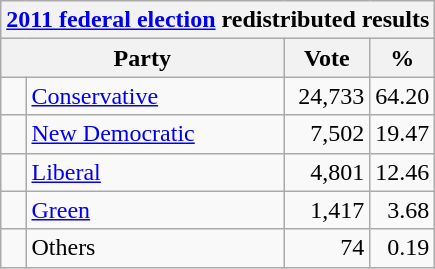<table class="wikitable">
<tr>
<th colspan="4"><a href='#'>2011 federal election</a> redistributed results</th>
</tr>
<tr>
<th bgcolor="#DDDDFF" width="130px" colspan="2">Party</th>
<th bgcolor="#DDDDFF" width="50px">Vote</th>
<th bgcolor="#DDDDFF" width="30px">%</th>
</tr>
<tr>
<td> </td>
<td><a href='#'>Conservative</a></td>
<td align=right>24,733</td>
<td align=right>64.20</td>
</tr>
<tr>
<td> </td>
<td><a href='#'>New Democratic</a></td>
<td align=right>7,502</td>
<td align=right>19.47</td>
</tr>
<tr>
<td> </td>
<td><a href='#'>Liberal</a></td>
<td align=right>4,801</td>
<td align=right>12.46</td>
</tr>
<tr>
<td> </td>
<td><a href='#'>Green</a></td>
<td align=right>1,417</td>
<td align=right>3.68</td>
</tr>
<tr>
<td> </td>
<td>Others</td>
<td align=right>74</td>
<td align=right>0.19</td>
</tr>
</table>
